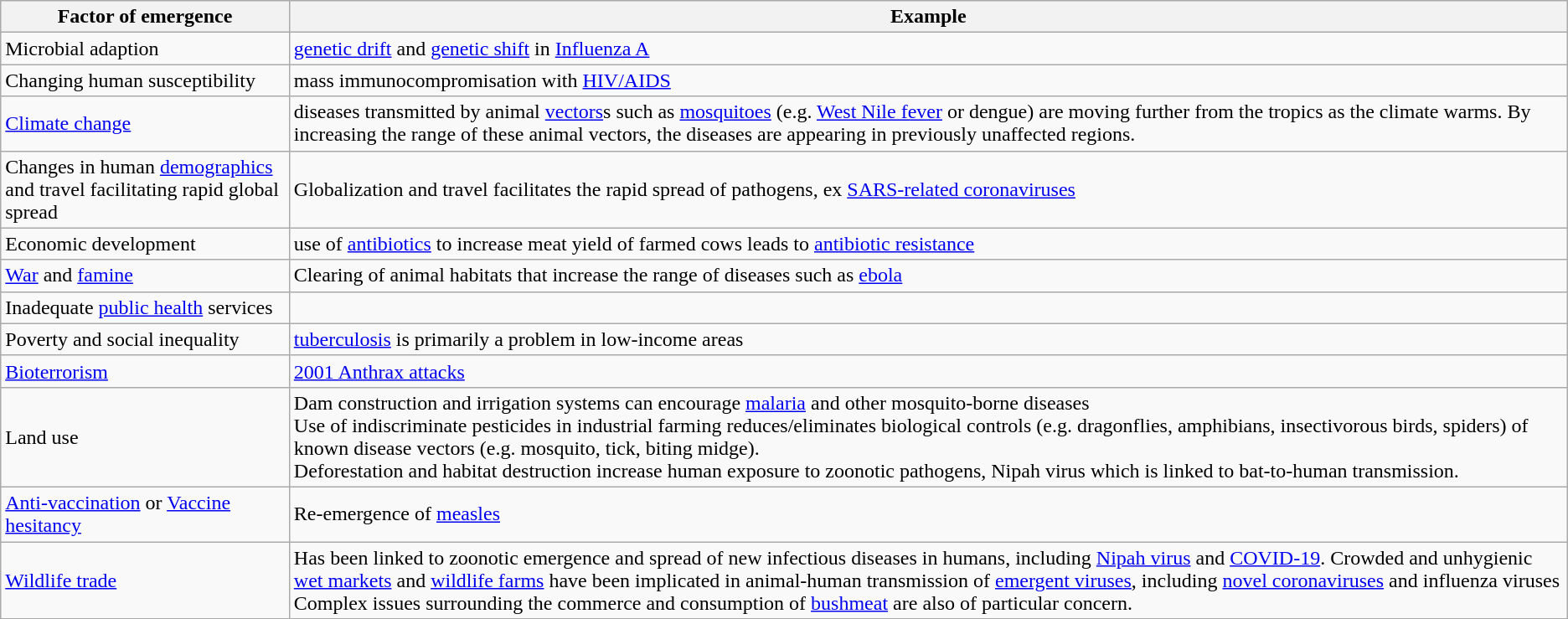<table class="wikitable">
<tr>
<th>Factor of emergence</th>
<th>Example</th>
</tr>
<tr>
<td>Microbial adaption</td>
<td><a href='#'>genetic drift</a> and <a href='#'>genetic shift</a> in <a href='#'>Influenza A</a></td>
</tr>
<tr>
<td>Changing human susceptibility</td>
<td>mass immunocompromisation with <a href='#'>HIV/AIDS</a></td>
</tr>
<tr>
<td><a href='#'>Climate change</a></td>
<td>diseases transmitted by animal <a href='#'>vectors</a>s such as <a href='#'>mosquitoes</a> (e.g. <a href='#'>West Nile fever</a> or dengue) are moving further from the tropics as the climate warms. By increasing the range of these animal vectors, the diseases are appearing in previously unaffected regions.</td>
</tr>
<tr>
<td>Changes in human <a href='#'>demographics</a> and travel facilitating rapid global spread</td>
<td>Globalization and travel facilitates the rapid spread of pathogens, ex <a href='#'>SARS-related coronaviruses</a></td>
</tr>
<tr>
<td>Economic development</td>
<td>use of <a href='#'>antibiotics</a> to increase meat yield of farmed cows leads to <a href='#'>antibiotic resistance</a></td>
</tr>
<tr>
<td><a href='#'>War</a> and <a href='#'>famine</a></td>
<td>Clearing of animal habitats that increase the range of diseases such as <a href='#'>ebola</a></td>
</tr>
<tr>
<td>Inadequate <a href='#'>public health</a> services</td>
<td></td>
</tr>
<tr>
<td>Poverty and social inequality</td>
<td><a href='#'>tuberculosis</a> is primarily a problem in low-income areas</td>
</tr>
<tr>
<td><a href='#'>Bioterrorism</a></td>
<td><a href='#'>2001 Anthrax attacks</a></td>
</tr>
<tr>
<td>Land use</td>
<td>Dam construction and irrigation systems can encourage <a href='#'>malaria</a> and other mosquito-borne diseases <br>Use of indiscriminate pesticides in industrial farming reduces/eliminates biological controls (e.g. dragonflies, amphibians, insectivorous birds, spiders) of known disease vectors (e.g. mosquito, tick, biting midge).<br>Deforestation and habitat destruction increase human exposure to zoonotic pathogens, Nipah virus which is linked to bat-to-human transmission.</td>
</tr>
<tr>
<td><a href='#'>Anti-vaccination</a> or <a href='#'>Vaccine hesitancy</a></td>
<td>Re-emergence of <a href='#'>measles</a></td>
</tr>
<tr>
<td><a href='#'>Wildlife trade</a></td>
<td>Has been linked to zoonotic emergence and spread of new infectious diseases in humans, including <a href='#'>Nipah virus</a> and <a href='#'>COVID-19</a>. Crowded and unhygienic <a href='#'>wet markets</a> and <a href='#'>wildlife farms</a> have been implicated in animal-human transmission of <a href='#'>emergent viruses</a>, including <a href='#'>novel coronaviruses</a> and influenza viruses Complex issues surrounding the commerce and consumption of <a href='#'>bushmeat</a> are also of particular concern.</td>
</tr>
</table>
